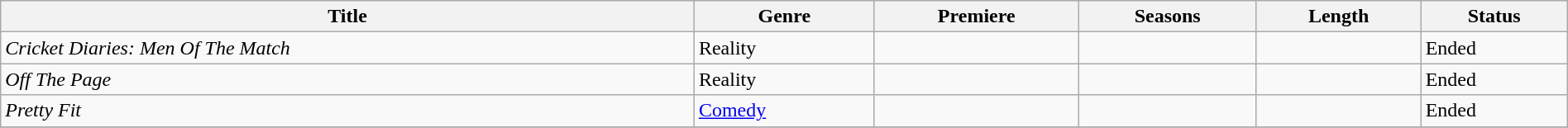<table class="wikitable sortable" style="width:100%">
<tr>
<th>Title</th>
<th>Genre</th>
<th>Premiere</th>
<th>Seasons</th>
<th>Length</th>
<th>Status</th>
</tr>
<tr>
<td><em>Cricket Diaries: Men Of The Match</em></td>
<td>Reality</td>
<td></td>
<td></td>
<td></td>
<td>Ended</td>
</tr>
<tr>
<td><em>Off The Page</em></td>
<td>Reality</td>
<td></td>
<td></td>
<td></td>
<td>Ended</td>
</tr>
<tr>
<td><em>Pretty Fit</em></td>
<td><a href='#'>Comedy</a></td>
<td></td>
<td></td>
<td></td>
<td>Ended</td>
</tr>
<tr>
</tr>
</table>
